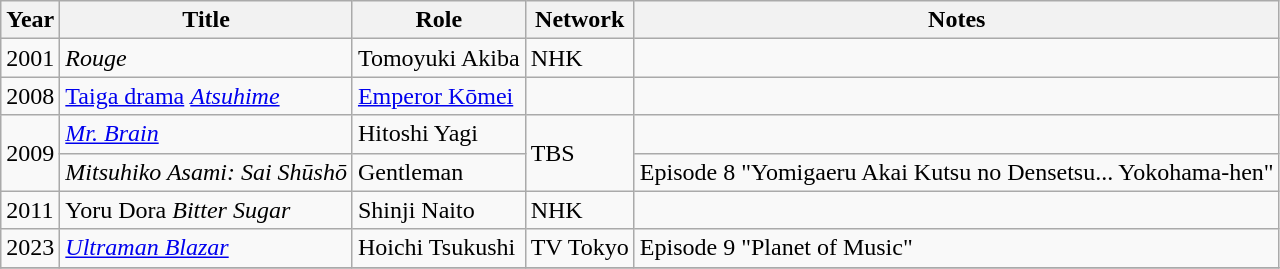<table class="wikitable">
<tr>
<th>Year</th>
<th>Title</th>
<th>Role</th>
<th>Network</th>
<th>Notes</th>
</tr>
<tr>
<td>2001</td>
<td><em>Rouge</em></td>
<td>Tomoyuki Akiba</td>
<td rowspan"2">NHK</td>
<td></td>
</tr>
<tr>
<td>2008</td>
<td><a href='#'>Taiga drama</a> <em><a href='#'>Atsuhime</a></em></td>
<td><a href='#'>Emperor Kōmei</a></td>
<td></td>
</tr>
<tr>
<td rowspan="2">2009</td>
<td><em><a href='#'>Mr. Brain</a></em></td>
<td>Hitoshi Yagi</td>
<td rowspan="2">TBS</td>
<td></td>
</tr>
<tr>
<td><em>Mitsuhiko Asami: Sai Shūshō</em></td>
<td>Gentleman</td>
<td>Episode 8 "Yomigaeru Akai Kutsu no Densetsu... Yokohama-hen"</td>
</tr>
<tr>
<td>2011</td>
<td>Yoru Dora <em>Bitter Sugar</em></td>
<td>Shinji Naito</td>
<td>NHK</td>
<td></td>
</tr>
<tr>
<td>2023</td>
<td><em><a href='#'>Ultraman Blazar</a></em></td>
<td>Hoichi Tsukushi</td>
<td>TV Tokyo</td>
<td>Episode 9 "Planet of Music"</td>
</tr>
<tr>
</tr>
</table>
